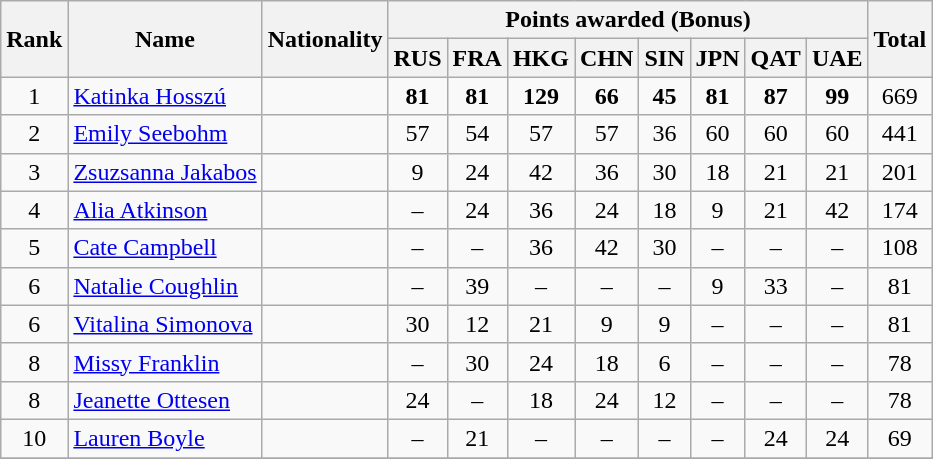<table class="wikitable" style="text-align:center;">
<tr>
<th rowspan="2">Rank</th>
<th rowspan="2">Name</th>
<th rowspan="2">Nationality</th>
<th colspan="8">Points awarded (Bonus)</th>
<th rowspan="2">Total</th>
</tr>
<tr>
<th>RUS</th>
<th>FRA</th>
<th>HKG</th>
<th>CHN</th>
<th>SIN</th>
<th>JPN</th>
<th>QAT</th>
<th>UAE</th>
</tr>
<tr>
<td>1</td>
<td style="text-align:left;"><a href='#'>Katinka Hosszú</a></td>
<td style="text-align:left;"></td>
<td><strong>81</strong></td>
<td><strong>81</strong></td>
<td><strong>129</strong></td>
<td><strong>66</strong></td>
<td><strong>45</strong></td>
<td><strong>81</strong></td>
<td><strong>87</strong></td>
<td><strong>99</strong></td>
<td>669</td>
</tr>
<tr>
<td>2</td>
<td style="text-align:left;"><a href='#'>Emily Seebohm</a></td>
<td style="text-align:left;"></td>
<td>57</td>
<td>54</td>
<td>57</td>
<td>57</td>
<td>36</td>
<td>60</td>
<td>60</td>
<td>60</td>
<td>441</td>
</tr>
<tr>
<td>3</td>
<td style="text-align:left;"><a href='#'>Zsuzsanna Jakabos</a></td>
<td style="text-align:left;"></td>
<td>9</td>
<td>24</td>
<td>42</td>
<td>36</td>
<td>30</td>
<td>18</td>
<td>21</td>
<td>21</td>
<td>201</td>
</tr>
<tr>
<td>4</td>
<td style="text-align:left;"><a href='#'>Alia Atkinson</a></td>
<td style="text-align:left;"></td>
<td>–</td>
<td>24</td>
<td>36</td>
<td>24</td>
<td>18</td>
<td>9</td>
<td>21</td>
<td>42</td>
<td>174</td>
</tr>
<tr>
<td>5</td>
<td style="text-align:left;"><a href='#'>Cate Campbell</a></td>
<td style="text-align:left;"></td>
<td>–</td>
<td>–</td>
<td>36</td>
<td>42</td>
<td>30</td>
<td>–</td>
<td>–</td>
<td>–</td>
<td>108</td>
</tr>
<tr>
<td>6</td>
<td style="text-align:left;"><a href='#'>Natalie Coughlin</a></td>
<td style="text-align:left;"></td>
<td>–</td>
<td>39</td>
<td>–</td>
<td>–</td>
<td>–</td>
<td>9</td>
<td>33</td>
<td>–</td>
<td>81</td>
</tr>
<tr>
<td>6</td>
<td style="text-align:left;"><a href='#'>Vitalina Simonova</a></td>
<td style="text-align:left;"></td>
<td>30</td>
<td>12</td>
<td>21</td>
<td>9</td>
<td>9</td>
<td>–</td>
<td>–</td>
<td>–</td>
<td>81</td>
</tr>
<tr>
<td>8</td>
<td style="text-align:left;"><a href='#'>Missy Franklin</a></td>
<td style="text-align:left;"></td>
<td>–</td>
<td>30</td>
<td>24</td>
<td>18</td>
<td>6</td>
<td>–</td>
<td>–</td>
<td>–</td>
<td>78</td>
</tr>
<tr>
<td>8</td>
<td style="text-align:left;"><a href='#'>Jeanette Ottesen</a></td>
<td style="text-align:left;"></td>
<td>24</td>
<td>–</td>
<td>18</td>
<td>24</td>
<td>12</td>
<td>–</td>
<td>–</td>
<td>–</td>
<td>78</td>
</tr>
<tr>
<td>10</td>
<td style="text-align:left;"><a href='#'>Lauren Boyle</a></td>
<td style="text-align:left;"></td>
<td>–</td>
<td>21</td>
<td>–</td>
<td>–</td>
<td>–</td>
<td>–</td>
<td>24</td>
<td>24</td>
<td>69</td>
</tr>
<tr>
</tr>
</table>
